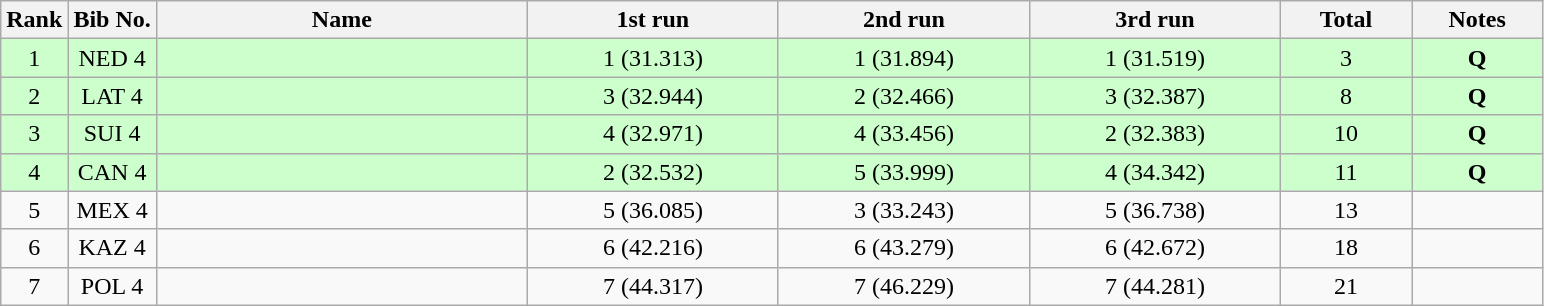<table class="wikitable" style="text-align:center;">
<tr>
<th>Rank</th>
<th>Bib No.</th>
<th style="width:15em">Name</th>
<th style="width:10em">1st run</th>
<th style="width:10em">2nd run</th>
<th style="width:10em">3rd run</th>
<th style="width:5em">Total</th>
<th style="width:5em">Notes</th>
</tr>
<tr bgcolor=ccffcc>
<td>1</td>
<td>NED 4</td>
<td align=left></td>
<td>1 (31.313)</td>
<td>1 (31.894)</td>
<td>1 (31.519)</td>
<td>3</td>
<td><strong>Q</strong></td>
</tr>
<tr bgcolor=ccffcc>
<td>2</td>
<td>LAT 4</td>
<td align=left></td>
<td>3 (32.944)</td>
<td>2 (32.466)</td>
<td>3 (32.387)</td>
<td>8</td>
<td><strong>Q</strong></td>
</tr>
<tr bgcolor=ccffcc>
<td>3</td>
<td>SUI 4</td>
<td align=left></td>
<td>4 (32.971)</td>
<td>4 (33.456)</td>
<td>2 (32.383)</td>
<td>10</td>
<td><strong>Q</strong></td>
</tr>
<tr bgcolor=ccffcc>
<td>4</td>
<td>CAN 4</td>
<td align=left></td>
<td>2 (32.532)</td>
<td>5 (33.999)</td>
<td>4 (34.342)</td>
<td>11</td>
<td><strong>Q</strong></td>
</tr>
<tr>
<td>5</td>
<td>MEX 4</td>
<td align=left></td>
<td>5 (36.085)</td>
<td>3 (33.243)</td>
<td>5 (36.738)</td>
<td>13</td>
<td></td>
</tr>
<tr>
<td>6</td>
<td>KAZ 4</td>
<td align=left></td>
<td>6 (42.216)</td>
<td>6 (43.279)</td>
<td>6 (42.672)</td>
<td>18</td>
<td></td>
</tr>
<tr>
<td>7</td>
<td>POL 4</td>
<td align=left></td>
<td>7 (44.317)</td>
<td>7 (46.229)</td>
<td>7 (44.281)</td>
<td>21</td>
<td></td>
</tr>
</table>
